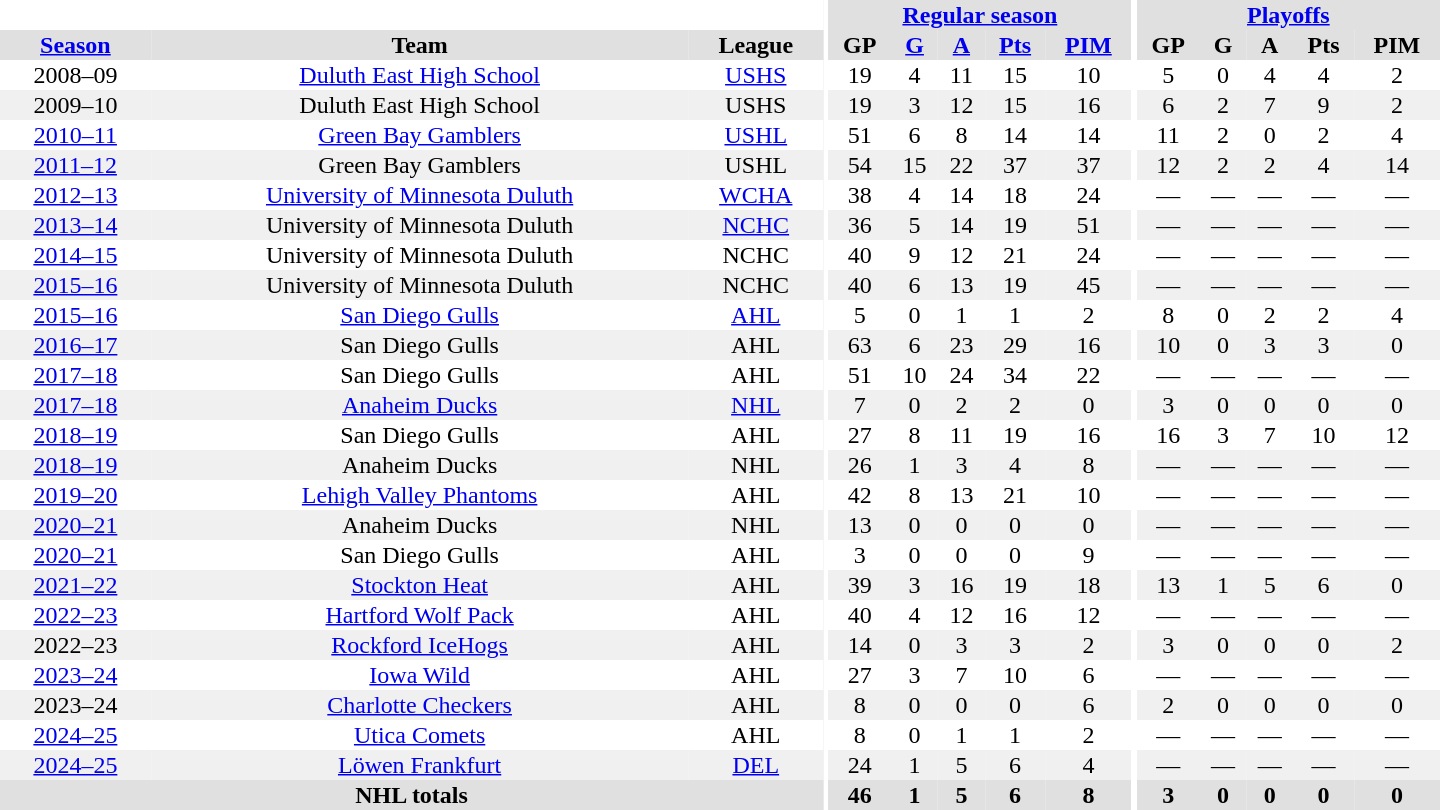<table border="0" cellpadding="1" cellspacing="0" style="text-align:center; width:60em;">
<tr bgcolor="#e0e0e0">
<th colspan="3" bgcolor="#ffffff"></th>
<th rowspan="99" bgcolor="#ffffff"></th>
<th colspan="5"><a href='#'>Regular season</a></th>
<th rowspan="99" bgcolor="#ffffff"></th>
<th colspan="5"><a href='#'>Playoffs</a></th>
</tr>
<tr bgcolor="#e0e0e0">
<th><a href='#'>Season</a></th>
<th>Team</th>
<th>League</th>
<th>GP</th>
<th><a href='#'>G</a></th>
<th><a href='#'>A</a></th>
<th><a href='#'>Pts</a></th>
<th><a href='#'>PIM</a></th>
<th>GP</th>
<th>G</th>
<th>A</th>
<th>Pts</th>
<th>PIM</th>
</tr>
<tr>
<td>2008–09</td>
<td><a href='#'>Duluth East High School</a></td>
<td><a href='#'>USHS</a></td>
<td>19</td>
<td>4</td>
<td>11</td>
<td>15</td>
<td>10</td>
<td>5</td>
<td>0</td>
<td>4</td>
<td>4</td>
<td>2</td>
</tr>
<tr bgcolor="#f0f0f0">
<td>2009–10</td>
<td>Duluth East High School</td>
<td>USHS</td>
<td>19</td>
<td>3</td>
<td>12</td>
<td>15</td>
<td>16</td>
<td>6</td>
<td>2</td>
<td>7</td>
<td>9</td>
<td>2</td>
</tr>
<tr>
<td><a href='#'>2010–11</a></td>
<td><a href='#'>Green Bay Gamblers</a></td>
<td><a href='#'>USHL</a></td>
<td>51</td>
<td>6</td>
<td>8</td>
<td>14</td>
<td>14</td>
<td>11</td>
<td>2</td>
<td>0</td>
<td>2</td>
<td>4</td>
</tr>
<tr bgcolor="#f0f0f0">
<td><a href='#'>2011–12</a></td>
<td>Green Bay Gamblers</td>
<td>USHL</td>
<td>54</td>
<td>15</td>
<td>22</td>
<td>37</td>
<td>37</td>
<td>12</td>
<td>2</td>
<td>2</td>
<td>4</td>
<td>14</td>
</tr>
<tr>
<td><a href='#'>2012–13</a></td>
<td><a href='#'>University of Minnesota Duluth</a></td>
<td><a href='#'>WCHA</a></td>
<td>38</td>
<td>4</td>
<td>14</td>
<td>18</td>
<td>24</td>
<td>—</td>
<td>—</td>
<td>—</td>
<td>—</td>
<td>—</td>
</tr>
<tr bgcolor="#f0f0f0">
<td><a href='#'>2013–14</a></td>
<td>University of Minnesota Duluth</td>
<td><a href='#'>NCHC</a></td>
<td>36</td>
<td>5</td>
<td>14</td>
<td>19</td>
<td>51</td>
<td>—</td>
<td>—</td>
<td>—</td>
<td>—</td>
<td>—</td>
</tr>
<tr>
<td><a href='#'>2014–15</a></td>
<td>University of Minnesota Duluth</td>
<td>NCHC</td>
<td>40</td>
<td>9</td>
<td>12</td>
<td>21</td>
<td>24</td>
<td>—</td>
<td>—</td>
<td>—</td>
<td>—</td>
<td>—</td>
</tr>
<tr bgcolor="#f0f0f0">
<td><a href='#'>2015–16</a></td>
<td>University of Minnesota Duluth</td>
<td>NCHC</td>
<td>40</td>
<td>6</td>
<td>13</td>
<td>19</td>
<td>45</td>
<td>—</td>
<td>—</td>
<td>—</td>
<td>—</td>
<td>—</td>
</tr>
<tr>
<td><a href='#'>2015–16</a></td>
<td><a href='#'>San Diego Gulls</a></td>
<td><a href='#'>AHL</a></td>
<td>5</td>
<td>0</td>
<td>1</td>
<td>1</td>
<td>2</td>
<td>8</td>
<td>0</td>
<td>2</td>
<td>2</td>
<td>4</td>
</tr>
<tr bgcolor="#f0f0f0">
<td><a href='#'>2016–17</a></td>
<td>San Diego Gulls</td>
<td>AHL</td>
<td>63</td>
<td>6</td>
<td>23</td>
<td>29</td>
<td>16</td>
<td>10</td>
<td>0</td>
<td>3</td>
<td>3</td>
<td>0</td>
</tr>
<tr>
<td><a href='#'>2017–18</a></td>
<td>San Diego Gulls</td>
<td>AHL</td>
<td>51</td>
<td>10</td>
<td>24</td>
<td>34</td>
<td>22</td>
<td>—</td>
<td>—</td>
<td>—</td>
<td>—</td>
<td>—</td>
</tr>
<tr bgcolor="#f0f0f0">
<td><a href='#'>2017–18</a></td>
<td><a href='#'>Anaheim Ducks</a></td>
<td><a href='#'>NHL</a></td>
<td>7</td>
<td>0</td>
<td>2</td>
<td>2</td>
<td>0</td>
<td>3</td>
<td>0</td>
<td>0</td>
<td>0</td>
<td>0</td>
</tr>
<tr>
<td><a href='#'>2018–19</a></td>
<td>San Diego Gulls</td>
<td>AHL</td>
<td>27</td>
<td>8</td>
<td>11</td>
<td>19</td>
<td>16</td>
<td>16</td>
<td>3</td>
<td>7</td>
<td>10</td>
<td>12</td>
</tr>
<tr bgcolor="#f0f0f0">
<td><a href='#'>2018–19</a></td>
<td>Anaheim Ducks</td>
<td>NHL</td>
<td>26</td>
<td>1</td>
<td>3</td>
<td>4</td>
<td>8</td>
<td>—</td>
<td>—</td>
<td>—</td>
<td>—</td>
<td>—</td>
</tr>
<tr>
<td><a href='#'>2019–20</a></td>
<td><a href='#'>Lehigh Valley Phantoms</a></td>
<td>AHL</td>
<td>42</td>
<td>8</td>
<td>13</td>
<td>21</td>
<td>10</td>
<td>—</td>
<td>—</td>
<td>—</td>
<td>—</td>
<td>—</td>
</tr>
<tr bgcolor="#f0f0f0">
<td><a href='#'>2020–21</a></td>
<td>Anaheim Ducks</td>
<td>NHL</td>
<td>13</td>
<td>0</td>
<td>0</td>
<td>0</td>
<td>0</td>
<td>—</td>
<td>—</td>
<td>—</td>
<td>—</td>
<td>—</td>
</tr>
<tr>
<td><a href='#'>2020–21</a></td>
<td>San Diego Gulls</td>
<td>AHL</td>
<td>3</td>
<td>0</td>
<td>0</td>
<td>0</td>
<td>9</td>
<td>—</td>
<td>—</td>
<td>—</td>
<td>—</td>
<td>—</td>
</tr>
<tr bgcolor="#f0f0f0">
<td><a href='#'>2021–22</a></td>
<td><a href='#'>Stockton Heat</a></td>
<td>AHL</td>
<td>39</td>
<td>3</td>
<td>16</td>
<td>19</td>
<td>18</td>
<td>13</td>
<td>1</td>
<td>5</td>
<td>6</td>
<td>0</td>
</tr>
<tr>
<td><a href='#'>2022–23</a></td>
<td><a href='#'>Hartford Wolf Pack</a></td>
<td>AHL</td>
<td>40</td>
<td>4</td>
<td>12</td>
<td>16</td>
<td>12</td>
<td>—</td>
<td>—</td>
<td>—</td>
<td>—</td>
<td>—</td>
</tr>
<tr bgcolor="#f0f0f0">
<td>2022–23</td>
<td><a href='#'>Rockford IceHogs</a></td>
<td>AHL</td>
<td>14</td>
<td>0</td>
<td>3</td>
<td>3</td>
<td>2</td>
<td>3</td>
<td>0</td>
<td>0</td>
<td>0</td>
<td>2</td>
</tr>
<tr>
<td><a href='#'>2023–24</a></td>
<td><a href='#'>Iowa Wild</a></td>
<td>AHL</td>
<td>27</td>
<td>3</td>
<td>7</td>
<td>10</td>
<td>6</td>
<td>—</td>
<td>—</td>
<td>—</td>
<td>—</td>
<td>—</td>
</tr>
<tr bgcolor="#f0f0f0">
<td>2023–24</td>
<td><a href='#'>Charlotte Checkers</a></td>
<td>AHL</td>
<td>8</td>
<td>0</td>
<td>0</td>
<td>0</td>
<td>6</td>
<td>2</td>
<td>0</td>
<td>0</td>
<td>0</td>
<td>0</td>
</tr>
<tr>
<td><a href='#'>2024–25</a></td>
<td><a href='#'>Utica Comets</a></td>
<td>AHL</td>
<td>8</td>
<td>0</td>
<td>1</td>
<td>1</td>
<td>2</td>
<td>—</td>
<td>—</td>
<td>—</td>
<td>—</td>
<td>—</td>
</tr>
<tr bgcolor="#f0f0f0">
<td><a href='#'>2024–25</a></td>
<td><a href='#'>Löwen Frankfurt</a></td>
<td><a href='#'>DEL</a></td>
<td>24</td>
<td>1</td>
<td>5</td>
<td>6</td>
<td>4</td>
<td>—</td>
<td>—</td>
<td>—</td>
<td>—</td>
<td>—</td>
</tr>
<tr bgcolor="#e0e0e0">
<th colspan="3">NHL totals</th>
<th>46</th>
<th>1</th>
<th>5</th>
<th>6</th>
<th>8</th>
<th>3</th>
<th>0</th>
<th>0</th>
<th>0</th>
<th>0</th>
</tr>
</table>
